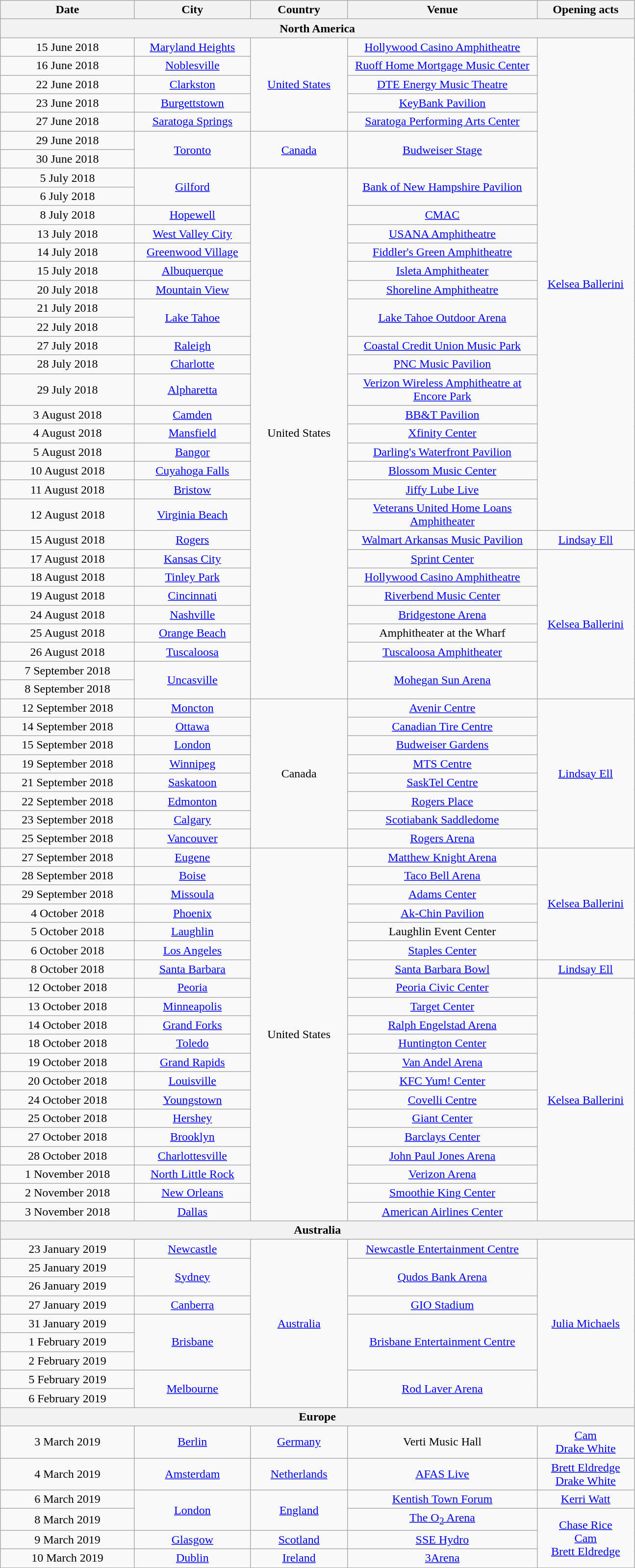<table class="wikitable" style="text-align:center;">
<tr>
<th width="175">Date</th>
<th width="150">City</th>
<th width="125">Country</th>
<th width="250">Venue</th>
<th width="125">Opening acts</th>
</tr>
<tr>
<th colspan="5">North America</th>
</tr>
<tr>
<td>15 June 2018</td>
<td><a href='#'>Maryland Heights</a></td>
<td rowspan="5"><a href='#'>United States</a></td>
<td><a href='#'>Hollywood Casino Amphitheatre</a></td>
<td rowspan="25"><a href='#'>Kelsea Ballerini</a></td>
</tr>
<tr>
<td>16 June 2018</td>
<td><a href='#'>Noblesville</a></td>
<td><a href='#'>Ruoff Home Mortgage Music Center</a></td>
</tr>
<tr>
<td>22 June 2018</td>
<td><a href='#'>Clarkston</a></td>
<td><a href='#'>DTE Energy Music Theatre</a></td>
</tr>
<tr>
<td>23 June 2018</td>
<td><a href='#'>Burgettstown</a></td>
<td><a href='#'>KeyBank Pavilion</a></td>
</tr>
<tr>
<td>27 June 2018</td>
<td><a href='#'>Saratoga Springs</a></td>
<td><a href='#'>Saratoga Performing Arts Center</a></td>
</tr>
<tr>
<td>29 June 2018</td>
<td rowspan="2"><a href='#'>Toronto</a></td>
<td rowspan="2"><a href='#'>Canada</a></td>
<td rowspan="2"><a href='#'>Budweiser Stage</a></td>
</tr>
<tr>
<td>30 June 2018</td>
</tr>
<tr>
<td>5 July 2018</td>
<td rowspan="2"><a href='#'>Gilford</a></td>
<td rowspan="27">United States</td>
<td rowspan="2"><a href='#'>Bank of New Hampshire Pavilion</a></td>
</tr>
<tr>
<td>6 July 2018</td>
</tr>
<tr>
<td>8 July 2018</td>
<td><a href='#'>Hopewell</a></td>
<td><a href='#'>CMAC</a></td>
</tr>
<tr>
<td>13 July 2018</td>
<td><a href='#'>West Valley City</a></td>
<td><a href='#'>USANA Amphitheatre</a></td>
</tr>
<tr>
<td>14 July 2018</td>
<td><a href='#'>Greenwood Village</a></td>
<td><a href='#'>Fiddler's Green Amphitheatre</a></td>
</tr>
<tr>
<td>15 July 2018</td>
<td><a href='#'>Albuquerque</a></td>
<td><a href='#'>Isleta Amphitheater</a></td>
</tr>
<tr>
<td>20 July 2018</td>
<td><a href='#'>Mountain View</a></td>
<td><a href='#'>Shoreline Amphitheatre</a></td>
</tr>
<tr>
<td>21 July 2018</td>
<td rowspan="2"><a href='#'>Lake Tahoe</a></td>
<td rowspan="2"><a href='#'>Lake Tahoe Outdoor Arena</a></td>
</tr>
<tr>
<td>22 July 2018</td>
</tr>
<tr>
<td>27 July 2018</td>
<td><a href='#'>Raleigh</a></td>
<td><a href='#'>Coastal Credit Union Music Park</a></td>
</tr>
<tr>
<td>28 July 2018</td>
<td><a href='#'>Charlotte</a></td>
<td><a href='#'>PNC Music Pavilion</a></td>
</tr>
<tr>
<td>29 July 2018</td>
<td><a href='#'>Alpharetta</a></td>
<td><a href='#'>Verizon Wireless Amphitheatre at Encore Park</a></td>
</tr>
<tr>
<td>3 August 2018</td>
<td><a href='#'>Camden</a></td>
<td><a href='#'>BB&T Pavilion</a></td>
</tr>
<tr>
<td>4 August 2018</td>
<td><a href='#'>Mansfield</a></td>
<td><a href='#'>Xfinity Center</a></td>
</tr>
<tr>
<td>5 August 2018</td>
<td><a href='#'>Bangor</a></td>
<td><a href='#'>Darling's Waterfront Pavilion</a></td>
</tr>
<tr>
<td>10 August 2018</td>
<td><a href='#'>Cuyahoga Falls</a></td>
<td><a href='#'>Blossom Music Center</a></td>
</tr>
<tr>
<td>11 August 2018</td>
<td><a href='#'>Bristow</a></td>
<td><a href='#'>Jiffy Lube Live</a></td>
</tr>
<tr>
<td>12 August 2018</td>
<td><a href='#'>Virginia Beach</a></td>
<td><a href='#'>Veterans United Home Loans Amphitheater</a></td>
</tr>
<tr>
<td>15 August 2018</td>
<td><a href='#'>Rogers</a></td>
<td><a href='#'>Walmart Arkansas Music Pavilion</a></td>
<td><a href='#'>Lindsay Ell</a></td>
</tr>
<tr>
<td>17 August 2018</td>
<td><a href='#'>Kansas City</a></td>
<td><a href='#'>Sprint Center</a></td>
<td rowspan="8"><a href='#'>Kelsea Ballerini</a></td>
</tr>
<tr>
<td>18 August 2018</td>
<td><a href='#'>Tinley Park</a></td>
<td><a href='#'>Hollywood Casino Amphitheatre</a></td>
</tr>
<tr>
<td>19 August 2018</td>
<td><a href='#'>Cincinnati</a></td>
<td><a href='#'>Riverbend Music Center</a></td>
</tr>
<tr>
<td>24 August 2018</td>
<td><a href='#'>Nashville</a></td>
<td><a href='#'>Bridgestone Arena</a></td>
</tr>
<tr>
<td>25 August 2018</td>
<td><a href='#'>Orange Beach</a></td>
<td>Amphitheater at the Wharf</td>
</tr>
<tr>
<td>26 August 2018</td>
<td><a href='#'>Tuscaloosa</a></td>
<td><a href='#'>Tuscaloosa Amphitheater</a></td>
</tr>
<tr>
<td>7 September 2018</td>
<td rowspan="2"><a href='#'>Uncasville</a></td>
<td rowspan="2"><a href='#'>Mohegan Sun Arena</a></td>
</tr>
<tr>
<td>8 September 2018</td>
</tr>
<tr>
<td>12 September 2018</td>
<td><a href='#'>Moncton</a></td>
<td rowspan="8">Canada</td>
<td><a href='#'>Avenir Centre</a></td>
<td rowspan="8"><a href='#'>Lindsay Ell</a></td>
</tr>
<tr>
<td>14 September 2018</td>
<td><a href='#'>Ottawa</a></td>
<td><a href='#'>Canadian Tire Centre</a></td>
</tr>
<tr>
<td>15 September 2018</td>
<td><a href='#'>London</a></td>
<td><a href='#'>Budweiser Gardens</a></td>
</tr>
<tr>
<td>19 September 2018</td>
<td><a href='#'>Winnipeg</a></td>
<td><a href='#'>MTS Centre</a></td>
</tr>
<tr>
<td>21 September 2018</td>
<td><a href='#'>Saskatoon</a></td>
<td><a href='#'>SaskTel Centre</a></td>
</tr>
<tr>
<td>22 September 2018</td>
<td><a href='#'>Edmonton</a></td>
<td><a href='#'>Rogers Place</a></td>
</tr>
<tr>
<td>23 September 2018</td>
<td><a href='#'>Calgary</a></td>
<td><a href='#'>Scotiabank Saddledome</a></td>
</tr>
<tr>
<td>25 September 2018</td>
<td><a href='#'>Vancouver</a></td>
<td><a href='#'>Rogers Arena</a></td>
</tr>
<tr>
<td>27 September 2018</td>
<td><a href='#'>Eugene</a></td>
<td rowspan="20">United States</td>
<td><a href='#'>Matthew Knight Arena</a></td>
<td rowspan="6"><a href='#'>Kelsea Ballerini</a></td>
</tr>
<tr>
<td>28 September 2018</td>
<td><a href='#'>Boise</a></td>
<td><a href='#'>Taco Bell Arena</a></td>
</tr>
<tr>
<td>29 September 2018</td>
<td><a href='#'>Missoula</a></td>
<td><a href='#'>Adams Center</a></td>
</tr>
<tr>
<td>4 October 2018</td>
<td><a href='#'>Phoenix</a></td>
<td><a href='#'>Ak-Chin Pavilion</a></td>
</tr>
<tr>
<td>5 October 2018</td>
<td><a href='#'>Laughlin</a></td>
<td>Laughlin Event Center</td>
</tr>
<tr>
<td>6 October 2018</td>
<td><a href='#'>Los Angeles</a></td>
<td><a href='#'>Staples Center</a></td>
</tr>
<tr>
<td>8 October 2018</td>
<td><a href='#'>Santa Barbara</a></td>
<td><a href='#'>Santa Barbara Bowl</a></td>
<td><a href='#'>Lindsay Ell</a></td>
</tr>
<tr>
<td>12 October 2018</td>
<td><a href='#'>Peoria</a></td>
<td><a href='#'>Peoria Civic Center</a></td>
<td rowspan="13"><a href='#'>Kelsea Ballerini</a></td>
</tr>
<tr>
<td>13 October 2018</td>
<td><a href='#'>Minneapolis</a></td>
<td><a href='#'>Target Center</a></td>
</tr>
<tr>
<td>14 October 2018</td>
<td><a href='#'>Grand Forks</a></td>
<td><a href='#'>Ralph Engelstad Arena</a></td>
</tr>
<tr>
<td>18 October 2018</td>
<td><a href='#'>Toledo</a></td>
<td><a href='#'>Huntington Center</a></td>
</tr>
<tr>
<td>19 October 2018</td>
<td><a href='#'>Grand Rapids</a></td>
<td><a href='#'>Van Andel Arena</a></td>
</tr>
<tr>
<td>20 October 2018</td>
<td><a href='#'>Louisville</a></td>
<td><a href='#'>KFC Yum! Center</a></td>
</tr>
<tr>
<td>24 October 2018</td>
<td><a href='#'>Youngstown</a></td>
<td><a href='#'>Covelli Centre</a></td>
</tr>
<tr>
<td>25 October 2018</td>
<td><a href='#'>Hershey</a></td>
<td><a href='#'>Giant Center</a></td>
</tr>
<tr>
<td>27 October 2018</td>
<td><a href='#'>Brooklyn</a></td>
<td><a href='#'>Barclays Center</a></td>
</tr>
<tr>
<td>28 October 2018</td>
<td><a href='#'>Charlottesville</a></td>
<td><a href='#'>John Paul Jones Arena</a></td>
</tr>
<tr>
<td>1 November 2018</td>
<td><a href='#'>North Little Rock</a></td>
<td><a href='#'>Verizon Arena</a></td>
</tr>
<tr>
<td>2 November 2018</td>
<td><a href='#'>New Orleans</a></td>
<td><a href='#'>Smoothie King Center</a></td>
</tr>
<tr>
<td>3 November 2018</td>
<td><a href='#'>Dallas</a></td>
<td><a href='#'>American Airlines Center</a></td>
</tr>
<tr>
<th colspan="5">Australia</th>
</tr>
<tr>
<td>23 January 2019</td>
<td><a href='#'>Newcastle</a></td>
<td rowspan="9"><a href='#'>Australia</a></td>
<td><a href='#'>Newcastle Entertainment Centre</a></td>
<td rowspan="9"><a href='#'>Julia Michaels</a></td>
</tr>
<tr>
<td>25 January 2019</td>
<td rowspan="2"><a href='#'>Sydney</a></td>
<td rowspan="2"><a href='#'>Qudos Bank Arena</a></td>
</tr>
<tr>
<td>26 January 2019</td>
</tr>
<tr>
<td>27 January 2019</td>
<td><a href='#'>Canberra</a></td>
<td><a href='#'>GIO Stadium</a></td>
</tr>
<tr>
<td>31 January 2019</td>
<td rowspan="3"><a href='#'>Brisbane</a></td>
<td rowspan="3"><a href='#'>Brisbane Entertainment Centre</a></td>
</tr>
<tr>
<td>1 February 2019</td>
</tr>
<tr>
<td>2 February 2019</td>
</tr>
<tr>
<td>5 February 2019</td>
<td rowspan="2"><a href='#'>Melbourne</a></td>
<td rowspan="2"><a href='#'>Rod Laver Arena</a></td>
</tr>
<tr>
<td>6 February 2019</td>
</tr>
<tr>
<th colspan="5">Europe</th>
</tr>
<tr>
<td>3 March 2019</td>
<td><a href='#'>Berlin</a></td>
<td><a href='#'>Germany</a></td>
<td>Verti Music Hall</td>
<td><a href='#'>Cam</a> <br> <a href='#'>Drake White</a></td>
</tr>
<tr>
<td>4 March 2019</td>
<td><a href='#'>Amsterdam</a></td>
<td><a href='#'>Netherlands</a></td>
<td><a href='#'>AFAS Live</a></td>
<td><a href='#'>Brett Eldredge</a> <br> <a href='#'>Drake White</a></td>
</tr>
<tr>
<td>6 March 2019</td>
<td rowspan=2><a href='#'>London</a></td>
<td rowspan=2><a href='#'>England</a></td>
<td><a href='#'>Kentish Town Forum</a></td>
<td><a href='#'>Kerri Watt</a></td>
</tr>
<tr>
<td>8 March 2019</td>
<td><a href='#'>The O<sub>2</sub> Arena</a></td>
<td rowspan=3><a href='#'>Chase Rice</a> <br> <a href='#'>Cam</a> <br> <a href='#'>Brett Eldredge</a></td>
</tr>
<tr>
<td>9 March 2019</td>
<td><a href='#'>Glasgow</a></td>
<td><a href='#'>Scotland</a></td>
<td><a href='#'>SSE Hydro</a></td>
</tr>
<tr>
<td>10 March 2019</td>
<td><a href='#'>Dublin</a></td>
<td><a href='#'>Ireland</a></td>
<td><a href='#'>3Arena</a></td>
</tr>
</table>
